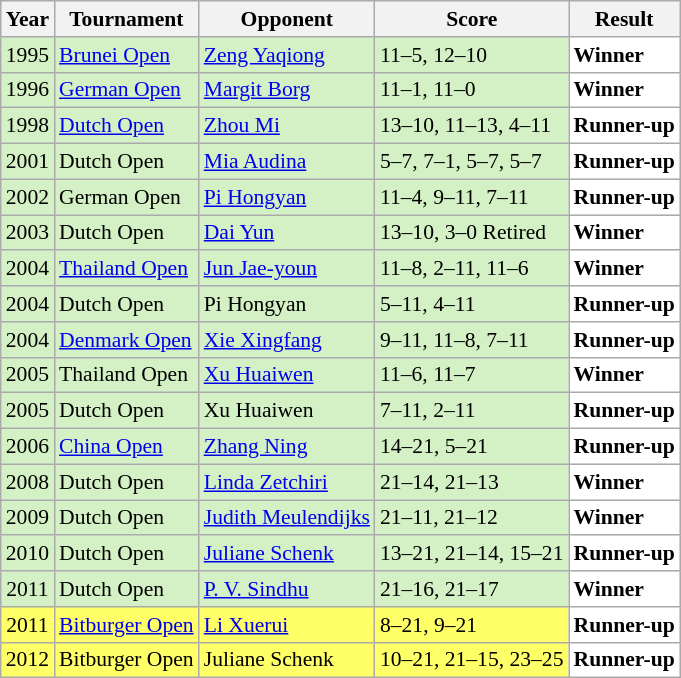<table class="sortable wikitable" style="font-size: 90%;">
<tr>
<th>Year</th>
<th>Tournament</th>
<th>Opponent</th>
<th>Score</th>
<th>Result</th>
</tr>
<tr style="background:#D4F1C5">
<td align="center">1995</td>
<td align="left"><a href='#'>Brunei Open</a></td>
<td align="left"> <a href='#'>Zeng Yaqiong</a></td>
<td align="left">11–5, 12–10</td>
<td style="text-align:left; background:white"> <strong>Winner</strong></td>
</tr>
<tr style="background:#D4F1C5">
<td align="center">1996</td>
<td align="left"><a href='#'>German Open</a></td>
<td align="left"> <a href='#'>Margit Borg</a></td>
<td align="left">11–1, 11–0</td>
<td style="text-align:left; background:white"> <strong>Winner</strong></td>
</tr>
<tr style="background:#D4F1C5">
<td align="center">1998</td>
<td align="left"><a href='#'>Dutch Open</a></td>
<td align="left"> <a href='#'>Zhou Mi</a></td>
<td align="left">13–10, 11–13, 4–11</td>
<td style="text-align:left; background:white"> <strong>Runner-up</strong></td>
</tr>
<tr style="background:#D4F1C5">
<td align="center">2001</td>
<td align="left">Dutch Open</td>
<td align="left"> <a href='#'>Mia Audina</a></td>
<td align="left">5–7, 7–1, 5–7, 5–7</td>
<td style="text-align:left; background:white"> <strong>Runner-up</strong></td>
</tr>
<tr style="background:#D4F1C5">
<td align="center">2002</td>
<td align="left">German Open</td>
<td align="left"> <a href='#'>Pi Hongyan</a></td>
<td align="left">11–4, 9–11, 7–11</td>
<td style="text-align:left; background:white"> <strong>Runner-up</strong></td>
</tr>
<tr style="background:#D4F1C5">
<td align="center">2003</td>
<td align="left">Dutch Open</td>
<td align="left"> <a href='#'>Dai Yun</a></td>
<td align="left">13–10, 3–0 Retired</td>
<td style="text-align:left; background:white"> <strong>Winner</strong></td>
</tr>
<tr style="background:#D4F1C5">
<td align="center">2004</td>
<td align="left"><a href='#'>Thailand Open</a></td>
<td align="left"> <a href='#'>Jun Jae-youn</a></td>
<td align="left">11–8, 2–11, 11–6</td>
<td style="text-align:left; background:white"> <strong>Winner</strong></td>
</tr>
<tr style="background:#D4F1C5">
<td align="center">2004</td>
<td align="left">Dutch Open</td>
<td align="left"> Pi Hongyan</td>
<td align="left">5–11, 4–11</td>
<td style="text-align:left; background:white"> <strong>Runner-up</strong></td>
</tr>
<tr style="background:#D4F1C5">
<td align="center">2004</td>
<td align="left"><a href='#'>Denmark Open</a></td>
<td align="left"> <a href='#'>Xie Xingfang</a></td>
<td align="left">9–11, 11–8, 7–11</td>
<td style="text-align:left; background:white"> <strong>Runner-up</strong></td>
</tr>
<tr style="background:#D4F1C5">
<td align="center">2005</td>
<td align="left">Thailand Open</td>
<td align="left"> <a href='#'>Xu Huaiwen</a></td>
<td align="left">11–6, 11–7</td>
<td style="text-align:left; background:white"> <strong>Winner</strong></td>
</tr>
<tr style="background:#D4F1C5">
<td align="center">2005</td>
<td align="left">Dutch Open</td>
<td align="left"> Xu Huaiwen</td>
<td align="left">7–11, 2–11</td>
<td style="text-align:left; background:white"> <strong>Runner-up</strong></td>
</tr>
<tr style="background:#D4F1C5">
<td align="center">2006</td>
<td align="left"><a href='#'>China Open</a></td>
<td align="left"> <a href='#'>Zhang Ning</a></td>
<td align="left">14–21, 5–21</td>
<td style="text-align:left; background:white"> <strong>Runner-up</strong></td>
</tr>
<tr style="background:#D4F1C5">
<td align="center">2008</td>
<td align="left">Dutch Open</td>
<td align="left"> <a href='#'>Linda Zetchiri</a></td>
<td align="left">21–14, 21–13</td>
<td style="text-align:left; background:white"> <strong>Winner</strong></td>
</tr>
<tr style="background:#D4F1C5">
<td align="center">2009</td>
<td align="left">Dutch Open</td>
<td align="left"> <a href='#'>Judith Meulendijks</a></td>
<td align="left">21–11, 21–12</td>
<td style="text-align:left; background:white"> <strong>Winner</strong></td>
</tr>
<tr style="background:#D4F1C5">
<td align="center">2010</td>
<td align="left">Dutch Open</td>
<td align="left"> <a href='#'>Juliane Schenk</a></td>
<td align="left">13–21, 21–14, 15–21</td>
<td style="text-align:left; background:white"> <strong>Runner-up</strong></td>
</tr>
<tr style="background:#D4F1C5">
<td align="center">2011</td>
<td align="left">Dutch Open</td>
<td align="left"> <a href='#'>P. V. Sindhu</a></td>
<td align="left">21–16, 21–17</td>
<td style="text-align:left; background:white"> <strong>Winner</strong></td>
</tr>
<tr style="background:#FFFF67">
<td align="center">2011</td>
<td align="left"><a href='#'>Bitburger Open</a></td>
<td align="left"> <a href='#'>Li Xuerui</a></td>
<td align="left">8–21, 9–21</td>
<td style="text-align:left; background:white"> <strong>Runner-up</strong></td>
</tr>
<tr style="background:#FFFF67">
<td align="center">2012</td>
<td align="left">Bitburger Open</td>
<td align="left"> Juliane Schenk</td>
<td align="left">10–21, 21–15, 23–25</td>
<td style="text-align:left; background:white"> <strong>Runner-up</strong></td>
</tr>
</table>
